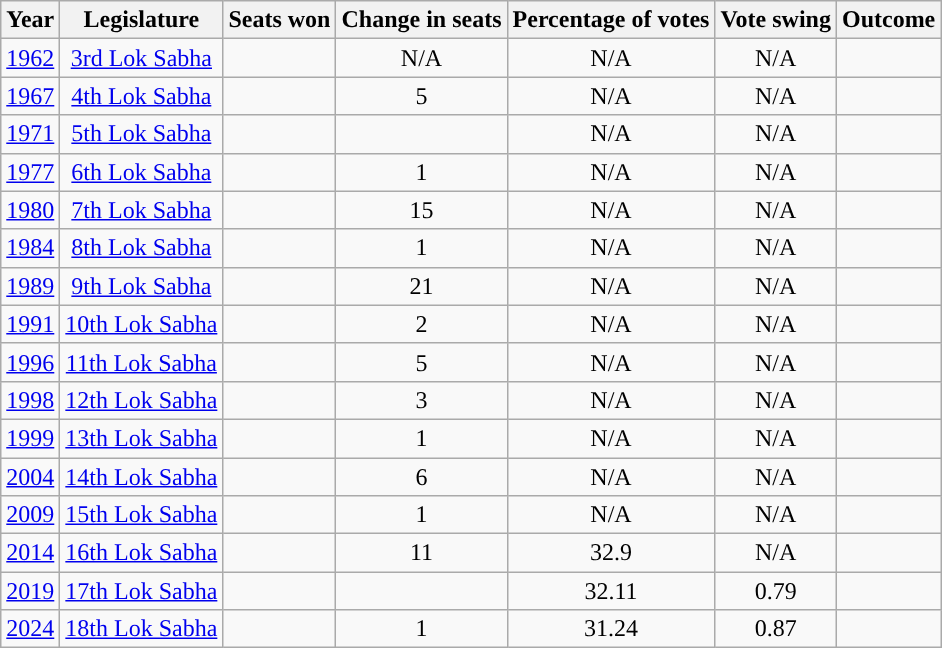<table class="wikitable" style="text-align:center">
<tr>
<th Style="background-color:">Year</th>
<th Style="background-color:">Legislature</th>
<th Style="background-color:">Seats won</th>
<th Style="background-color:">Change in seats</th>
<th Style="background-color:">Percentage of votes</th>
<th Style="background-color:">Vote swing</th>
<th Style="background-color:">Outcome</th>
</tr>
<tr>
<td><a href='#'>1962</a></td>
<td><a href='#'>3rd Lok Sabha</a></td>
<td></td>
<td>N/A</td>
<td>N/A</td>
<td>N/A</td>
<td></td>
</tr>
<tr>
<td><a href='#'>1967</a></td>
<td><a href='#'>4th Lok Sabha</a></td>
<td></td>
<td> 5</td>
<td>N/A</td>
<td>N/A</td>
<td></td>
</tr>
<tr>
<td><a href='#'>1971</a></td>
<td><a href='#'>5th Lok Sabha</a></td>
<td></td>
<td></td>
<td>N/A</td>
<td>N/A</td>
<td></td>
</tr>
<tr>
<td><a href='#'>1977</a></td>
<td><a href='#'>6th Lok Sabha</a></td>
<td></td>
<td> 1</td>
<td>N/A</td>
<td>N/A</td>
<td></td>
</tr>
<tr>
<td><a href='#'>1980</a></td>
<td><a href='#'>7th Lok Sabha</a></td>
<td></td>
<td> 15</td>
<td>N/A</td>
<td>N/A</td>
<td></td>
</tr>
<tr>
<td><a href='#'>1984</a></td>
<td><a href='#'>8th Lok Sabha</a></td>
<td></td>
<td> 1</td>
<td>N/A</td>
<td>N/A</td>
<td></td>
</tr>
<tr>
<td><a href='#'>1989</a></td>
<td><a href='#'>9th Lok Sabha</a></td>
<td></td>
<td> 21</td>
<td>N/A</td>
<td>N/A</td>
<td></td>
</tr>
<tr>
<td><a href='#'>1991</a></td>
<td><a href='#'>10th Lok Sabha</a></td>
<td></td>
<td> 2</td>
<td>N/A</td>
<td>N/A</td>
<td></td>
</tr>
<tr>
<td><a href='#'>1996</a></td>
<td><a href='#'>11th Lok Sabha</a></td>
<td></td>
<td> 5</td>
<td>N/A</td>
<td>N/A</td>
<td></td>
</tr>
<tr>
<td><a href='#'>1998</a></td>
<td><a href='#'>12th Lok Sabha</a></td>
<td></td>
<td> 3</td>
<td>N/A</td>
<td>N/A</td>
<td></td>
</tr>
<tr>
<td><a href='#'>1999</a></td>
<td><a href='#'>13th Lok Sabha</a></td>
<td></td>
<td> 1</td>
<td>N/A</td>
<td>N/A</td>
<td></td>
</tr>
<tr>
<td><a href='#'>2004</a></td>
<td><a href='#'>14th Lok Sabha</a></td>
<td></td>
<td> 6</td>
<td>N/A</td>
<td>N/A</td>
<td></td>
</tr>
<tr>
<td><a href='#'>2009</a></td>
<td><a href='#'>15th Lok Sabha</a></td>
<td></td>
<td> 1</td>
<td>N/A</td>
<td>N/A</td>
<td></td>
</tr>
<tr>
<td><a href='#'>2014</a></td>
<td><a href='#'>16th Lok Sabha</a></td>
<td></td>
<td> 11</td>
<td>32.9</td>
<td>N/A</td>
<td></td>
</tr>
<tr>
<td><a href='#'>2019</a></td>
<td><a href='#'>17th Lok Sabha</a></td>
<td></td>
<td></td>
<td>32.11</td>
<td> 0.79</td>
<td></td>
</tr>
<tr>
<td><a href='#'>2024</a></td>
<td><a href='#'>18th Lok Sabha</a></td>
<td></td>
<td> 1</td>
<td>31.24</td>
<td> 0.87</td>
<td></td>
</tr>
</table>
